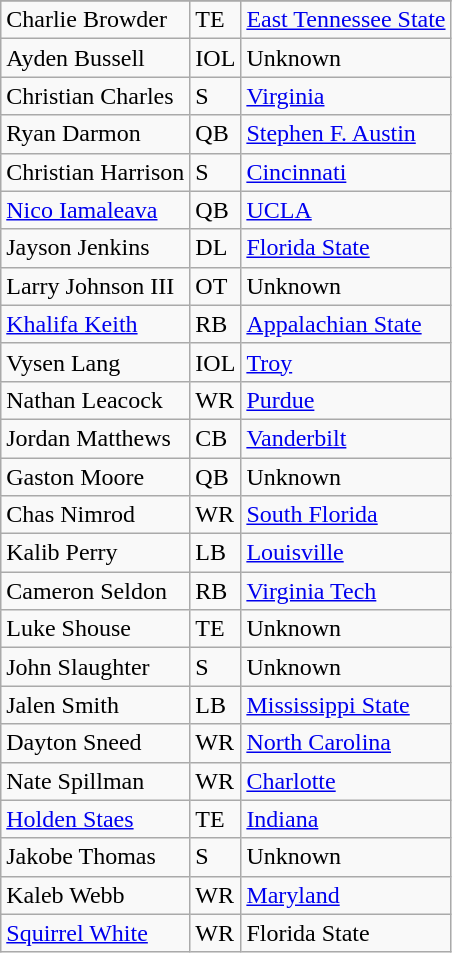<table class="wikitable">
<tr>
</tr>
<tr>
<td>Charlie Browder</td>
<td>TE</td>
<td><a href='#'>East Tennessee State</a></td>
</tr>
<tr>
<td>Ayden Bussell</td>
<td>IOL</td>
<td>Unknown</td>
</tr>
<tr>
<td>Christian Charles</td>
<td>S</td>
<td><a href='#'>Virginia</a></td>
</tr>
<tr>
<td>Ryan Darmon</td>
<td>QB</td>
<td><a href='#'>Stephen F. Austin</a></td>
</tr>
<tr>
<td>Christian Harrison</td>
<td>S</td>
<td><a href='#'>Cincinnati</a></td>
</tr>
<tr>
<td><a href='#'>Nico Iamaleava</a></td>
<td>QB</td>
<td><a href='#'>UCLA</a></td>
</tr>
<tr>
<td>Jayson Jenkins</td>
<td>DL</td>
<td><a href='#'>Florida State</a></td>
</tr>
<tr>
<td>Larry Johnson III</td>
<td>OT</td>
<td>Unknown</td>
</tr>
<tr>
<td><a href='#'>Khalifa Keith</a></td>
<td>RB</td>
<td><a href='#'>Appalachian State</a></td>
</tr>
<tr>
<td>Vysen Lang</td>
<td>IOL</td>
<td><a href='#'>Troy</a></td>
</tr>
<tr>
<td>Nathan Leacock</td>
<td>WR</td>
<td><a href='#'>Purdue</a></td>
</tr>
<tr>
<td>Jordan Matthews</td>
<td>CB</td>
<td><a href='#'>Vanderbilt</a></td>
</tr>
<tr>
<td>Gaston Moore</td>
<td>QB</td>
<td>Unknown</td>
</tr>
<tr>
<td>Chas Nimrod</td>
<td>WR</td>
<td><a href='#'>South Florida</a></td>
</tr>
<tr>
<td>Kalib Perry</td>
<td>LB</td>
<td><a href='#'>Louisville</a></td>
</tr>
<tr>
<td>Cameron Seldon</td>
<td>RB</td>
<td><a href='#'>Virginia Tech</a></td>
</tr>
<tr>
<td>Luke Shouse</td>
<td>TE</td>
<td>Unknown</td>
</tr>
<tr>
<td>John Slaughter</td>
<td>S</td>
<td>Unknown</td>
</tr>
<tr>
<td>Jalen Smith</td>
<td>LB</td>
<td><a href='#'>Mississippi State</a></td>
</tr>
<tr>
<td>Dayton Sneed</td>
<td>WR</td>
<td><a href='#'>North Carolina</a></td>
</tr>
<tr>
<td>Nate Spillman</td>
<td>WR</td>
<td><a href='#'>Charlotte</a></td>
</tr>
<tr>
<td><a href='#'>Holden Staes</a></td>
<td>TE</td>
<td><a href='#'>Indiana</a></td>
</tr>
<tr>
<td>Jakobe Thomas</td>
<td>S</td>
<td>Unknown</td>
</tr>
<tr>
<td>Kaleb Webb</td>
<td>WR</td>
<td><a href='#'>Maryland</a></td>
</tr>
<tr>
<td><a href='#'>Squirrel White</a></td>
<td>WR</td>
<td>Florida State</td>
</tr>
</table>
